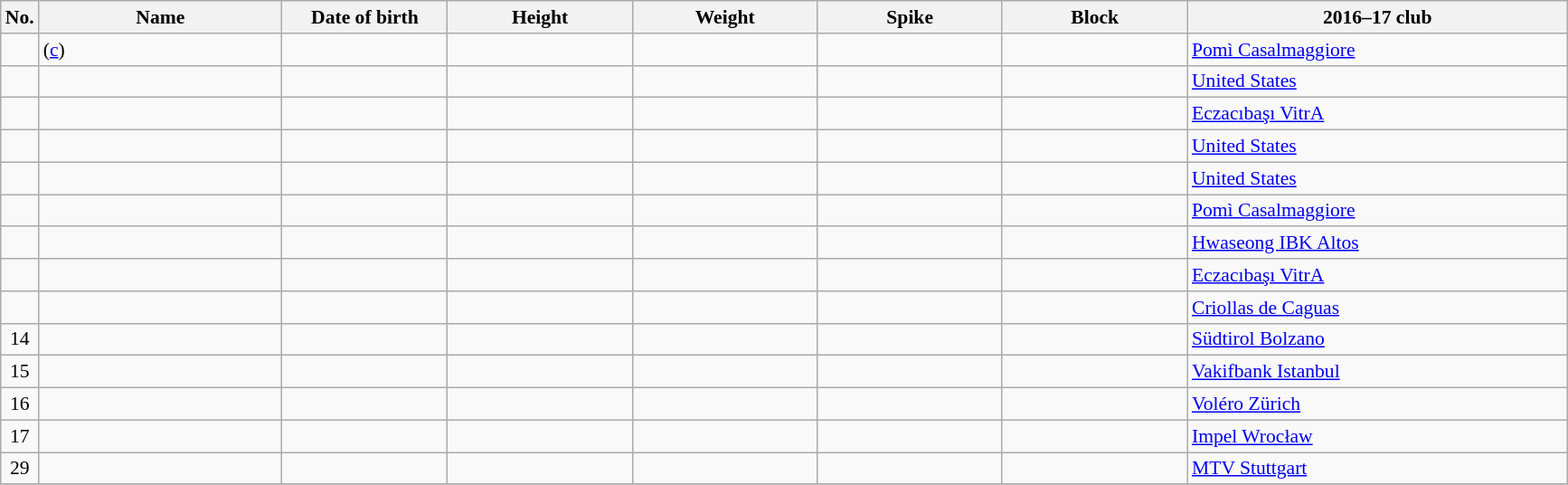<table class="wikitable sortable" style="font-size:90%; text-align:center;">
<tr>
<th>No.</th>
<th style="width:12em">Name</th>
<th style="width:8em">Date of birth</th>
<th style="width:9em">Height</th>
<th style="width:9em">Weight</th>
<th style="width:9em">Spike</th>
<th style="width:9em">Block</th>
<th style="width:19em">2016–17 club</th>
</tr>
<tr>
<td></td>
<td align=left> (<a href='#'>c</a>)</td>
<td align=right></td>
<td></td>
<td></td>
<td></td>
<td></td>
<td align=left> <a href='#'>Pomì Casalmaggiore</a></td>
</tr>
<tr>
<td></td>
<td align=left></td>
<td align=right></td>
<td></td>
<td></td>
<td></td>
<td></td>
<td align=left> <a href='#'>United States</a></td>
</tr>
<tr>
<td></td>
<td align=left></td>
<td align=right></td>
<td></td>
<td></td>
<td></td>
<td></td>
<td align=left> <a href='#'>Eczacıbaşı VitrA</a></td>
</tr>
<tr>
<td></td>
<td align=left></td>
<td align=right></td>
<td></td>
<td></td>
<td></td>
<td></td>
<td align=left> <a href='#'>United States</a></td>
</tr>
<tr>
<td></td>
<td align=left></td>
<td align=right></td>
<td></td>
<td></td>
<td></td>
<td></td>
<td align=left> <a href='#'>United States</a></td>
</tr>
<tr>
<td></td>
<td align=left></td>
<td align=right></td>
<td></td>
<td></td>
<td></td>
<td></td>
<td align=left> <a href='#'>Pomì Casalmaggiore</a></td>
</tr>
<tr>
<td></td>
<td align=left></td>
<td align=right></td>
<td></td>
<td></td>
<td></td>
<td></td>
<td align=left> <a href='#'>Hwaseong IBK Altos</a></td>
</tr>
<tr>
<td></td>
<td align=left></td>
<td align=right></td>
<td></td>
<td></td>
<td></td>
<td></td>
<td align=left> <a href='#'>Eczacıbaşı VitrA</a></td>
</tr>
<tr>
<td></td>
<td align=left></td>
<td align=right></td>
<td></td>
<td></td>
<td></td>
<td></td>
<td align=left> <a href='#'>Criollas de Caguas</a></td>
</tr>
<tr>
<td>14</td>
<td align=left></td>
<td align=right></td>
<td></td>
<td></td>
<td></td>
<td></td>
<td align=left> <a href='#'>Südtirol Bolzano</a></td>
</tr>
<tr>
<td>15</td>
<td align=left></td>
<td align=right></td>
<td></td>
<td></td>
<td></td>
<td></td>
<td align=left> <a href='#'>Vakifbank Istanbul</a></td>
</tr>
<tr>
<td>16</td>
<td align=left></td>
<td align=right></td>
<td></td>
<td></td>
<td></td>
<td></td>
<td align=left> <a href='#'>Voléro Zürich</a></td>
</tr>
<tr>
<td>17</td>
<td align=left></td>
<td align=right></td>
<td></td>
<td></td>
<td></td>
<td></td>
<td align=left> <a href='#'>Impel Wrocław</a></td>
</tr>
<tr>
<td>29</td>
<td align=left></td>
<td align=right></td>
<td></td>
<td></td>
<td></td>
<td></td>
<td align=left> <a href='#'>MTV Stuttgart</a></td>
</tr>
<tr>
</tr>
</table>
